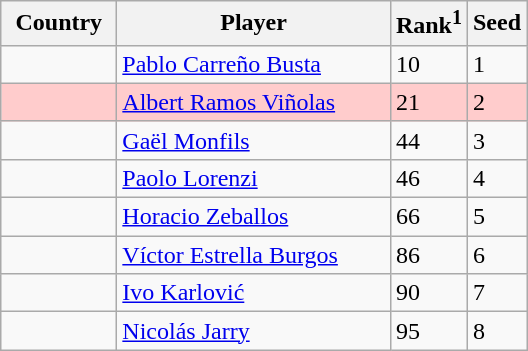<table class="sortable wikitable">
<tr>
<th width="70">Country</th>
<th width="175">Player</th>
<th>Rank<sup>1</sup></th>
<th>Seed</th>
</tr>
<tr>
<td></td>
<td><a href='#'>Pablo Carreño Busta</a></td>
<td>10</td>
<td>1</td>
</tr>
<tr style="background:#fcc;">
<td></td>
<td><a href='#'>Albert Ramos Viñolas</a></td>
<td>21</td>
<td>2</td>
</tr>
<tr>
<td></td>
<td><a href='#'>Gaël Monfils</a></td>
<td>44</td>
<td>3</td>
</tr>
<tr>
<td></td>
<td><a href='#'>Paolo Lorenzi</a></td>
<td>46</td>
<td>4</td>
</tr>
<tr>
<td></td>
<td><a href='#'>Horacio Zeballos</a></td>
<td>66</td>
<td>5</td>
</tr>
<tr>
<td></td>
<td><a href='#'>Víctor Estrella Burgos</a></td>
<td>86</td>
<td>6</td>
</tr>
<tr>
<td></td>
<td><a href='#'>Ivo Karlović</a></td>
<td>90</td>
<td>7</td>
</tr>
<tr>
<td></td>
<td><a href='#'>Nicolás Jarry</a></td>
<td>95</td>
<td>8</td>
</tr>
</table>
